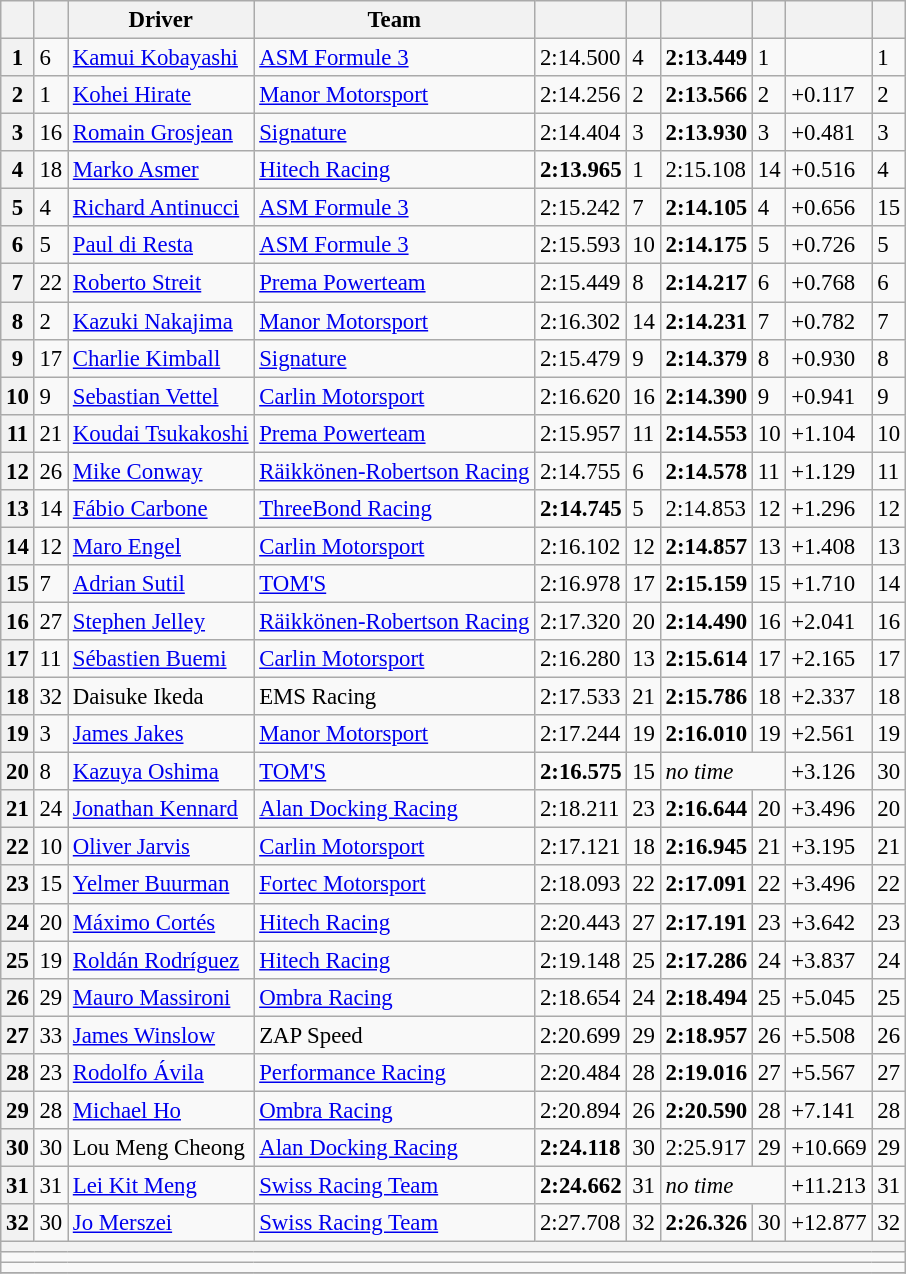<table class="wikitable" style="font-size: 95%;">
<tr>
<th scope="col"></th>
<th scope="col"></th>
<th scope="col">Driver</th>
<th scope="col">Team</th>
<th scope="col"></th>
<th scope="col"></th>
<th scope="col"></th>
<th scope="col"></th>
<th scope="col"></th>
<th scope="col"></th>
</tr>
<tr>
<th scope="row">1</th>
<td>6</td>
<td> <a href='#'>Kamui Kobayashi</a></td>
<td><a href='#'>ASM Formule 3</a></td>
<td>2:14.500</td>
<td>4</td>
<td><strong>2:13.449</strong></td>
<td>1</td>
<td></td>
<td>1</td>
</tr>
<tr>
<th scope="row">2</th>
<td>1</td>
<td> <a href='#'>Kohei Hirate</a></td>
<td><a href='#'>Manor Motorsport</a></td>
<td>2:14.256</td>
<td>2</td>
<td><strong>2:13.566</strong></td>
<td>2</td>
<td>+0.117</td>
<td>2</td>
</tr>
<tr>
<th scope="row">3</th>
<td>16</td>
<td> <a href='#'>Romain Grosjean</a></td>
<td><a href='#'>Signature</a></td>
<td>2:14.404</td>
<td>3</td>
<td><strong>2:13.930</strong></td>
<td>3</td>
<td>+0.481</td>
<td>3</td>
</tr>
<tr>
<th scope="row">4</th>
<td>18</td>
<td> <a href='#'>Marko Asmer</a></td>
<td><a href='#'>Hitech Racing</a></td>
<td><strong>2:13.965</strong></td>
<td>1</td>
<td>2:15.108</td>
<td>14</td>
<td>+0.516</td>
<td>4</td>
</tr>
<tr>
<th scope="row">5</th>
<td>4</td>
<td> <a href='#'>Richard Antinucci</a></td>
<td><a href='#'>ASM Formule 3</a></td>
<td>2:15.242</td>
<td>7</td>
<td><strong>2:14.105</strong></td>
<td>4</td>
<td>+0.656</td>
<td>15</td>
</tr>
<tr>
<th scope="row">6</th>
<td>5</td>
<td> <a href='#'>Paul di Resta</a></td>
<td><a href='#'>ASM Formule 3</a></td>
<td>2:15.593</td>
<td>10</td>
<td><strong>2:14.175</strong></td>
<td>5</td>
<td>+0.726</td>
<td>5</td>
</tr>
<tr>
<th scope="row">7</th>
<td>22</td>
<td> <a href='#'>Roberto Streit</a></td>
<td><a href='#'>Prema Powerteam</a></td>
<td>2:15.449</td>
<td>8</td>
<td><strong>2:14.217</strong></td>
<td>6</td>
<td>+0.768</td>
<td>6</td>
</tr>
<tr>
<th scope="row">8</th>
<td>2</td>
<td> <a href='#'>Kazuki Nakajima</a></td>
<td><a href='#'>Manor Motorsport</a></td>
<td>2:16.302</td>
<td>14</td>
<td><strong>2:14.231</strong></td>
<td>7</td>
<td>+0.782</td>
<td>7</td>
</tr>
<tr>
<th scope="row">9</th>
<td>17</td>
<td> <a href='#'>Charlie Kimball</a></td>
<td><a href='#'>Signature</a></td>
<td>2:15.479</td>
<td>9</td>
<td><strong>2:14.379</strong></td>
<td>8</td>
<td>+0.930</td>
<td>8</td>
</tr>
<tr>
<th scope="row">10</th>
<td>9</td>
<td> <a href='#'>Sebastian Vettel</a></td>
<td><a href='#'>Carlin Motorsport</a></td>
<td>2:16.620</td>
<td>16</td>
<td><strong>2:14.390</strong></td>
<td>9</td>
<td>+0.941</td>
<td>9</td>
</tr>
<tr>
<th scope="row">11</th>
<td>21</td>
<td> <a href='#'>Koudai Tsukakoshi</a></td>
<td><a href='#'>Prema Powerteam</a></td>
<td>2:15.957</td>
<td>11</td>
<td><strong>2:14.553</strong></td>
<td>10</td>
<td>+1.104</td>
<td>10</td>
</tr>
<tr>
<th scope="row">12</th>
<td>26</td>
<td> <a href='#'>Mike Conway</a></td>
<td><a href='#'>Räikkönen-Robertson Racing</a></td>
<td>2:14.755</td>
<td>6</td>
<td><strong>2:14.578</strong></td>
<td>11</td>
<td>+1.129</td>
<td>11</td>
</tr>
<tr>
<th scope="row">13</th>
<td>14</td>
<td> <a href='#'>Fábio Carbone</a></td>
<td><a href='#'>ThreeBond Racing</a></td>
<td><strong>2:14.745</strong></td>
<td>5</td>
<td>2:14.853</td>
<td>12</td>
<td>+1.296</td>
<td>12</td>
</tr>
<tr>
<th scope="row">14</th>
<td>12</td>
<td> <a href='#'>Maro Engel</a></td>
<td><a href='#'>Carlin Motorsport</a></td>
<td>2:16.102</td>
<td>12</td>
<td><strong>2:14.857</strong></td>
<td>13</td>
<td>+1.408</td>
<td>13</td>
</tr>
<tr>
<th scope="row">15</th>
<td>7</td>
<td> <a href='#'>Adrian Sutil</a></td>
<td><a href='#'>TOM'S</a></td>
<td>2:16.978</td>
<td>17</td>
<td><strong>2:15.159</strong></td>
<td>15</td>
<td>+1.710</td>
<td>14</td>
</tr>
<tr>
<th scope="row">16</th>
<td>27</td>
<td> <a href='#'>Stephen Jelley</a></td>
<td><a href='#'>Räikkönen-Robertson Racing</a></td>
<td>2:17.320</td>
<td>20</td>
<td><strong>2:14.490</strong></td>
<td>16</td>
<td>+2.041</td>
<td>16</td>
</tr>
<tr>
<th scope="row">17</th>
<td>11</td>
<td> <a href='#'>Sébastien Buemi</a></td>
<td><a href='#'>Carlin Motorsport</a></td>
<td>2:16.280</td>
<td>13</td>
<td><strong>2:15.614</strong></td>
<td>17</td>
<td>+2.165</td>
<td>17</td>
</tr>
<tr>
<th scope="row">18</th>
<td>32</td>
<td> Daisuke Ikeda</td>
<td>EMS Racing</td>
<td>2:17.533</td>
<td>21</td>
<td><strong>2:15.786</strong></td>
<td>18</td>
<td>+2.337</td>
<td>18</td>
</tr>
<tr>
<th scope="row">19</th>
<td>3</td>
<td> <a href='#'>James Jakes</a></td>
<td><a href='#'>Manor Motorsport</a></td>
<td>2:17.244</td>
<td>19</td>
<td><strong>2:16.010</strong></td>
<td>19</td>
<td>+2.561</td>
<td>19</td>
</tr>
<tr>
<th scope="row">20</th>
<td>8</td>
<td> <a href='#'>Kazuya Oshima</a></td>
<td><a href='#'>TOM'S</a></td>
<td><strong>2:16.575</strong></td>
<td>15</td>
<td colspan="2"><em>no time</em></td>
<td>+3.126</td>
<td>30</td>
</tr>
<tr>
<th scope="row">21</th>
<td>24</td>
<td> <a href='#'>Jonathan Kennard</a></td>
<td><a href='#'>Alan Docking Racing</a></td>
<td>2:18.211</td>
<td>23</td>
<td><strong>2:16.644</strong></td>
<td>20</td>
<td>+3.496</td>
<td>20</td>
</tr>
<tr>
<th scope="row">22</th>
<td>10</td>
<td> <a href='#'>Oliver Jarvis</a></td>
<td><a href='#'>Carlin Motorsport</a></td>
<td>2:17.121</td>
<td>18</td>
<td><strong>2:16.945</strong></td>
<td>21</td>
<td>+3.195</td>
<td>21</td>
</tr>
<tr>
<th scope="row">23</th>
<td>15</td>
<td> <a href='#'>Yelmer Buurman</a></td>
<td><a href='#'>Fortec Motorsport</a></td>
<td>2:18.093</td>
<td>22</td>
<td><strong>2:17.091</strong></td>
<td>22</td>
<td>+3.496</td>
<td>22</td>
</tr>
<tr>
<th scope="row">24</th>
<td>20</td>
<td> <a href='#'>Máximo Cortés</a></td>
<td><a href='#'>Hitech Racing</a></td>
<td>2:20.443</td>
<td>27</td>
<td><strong>2:17.191</strong></td>
<td>23</td>
<td>+3.642</td>
<td>23</td>
</tr>
<tr>
<th scope="row">25</th>
<td>19</td>
<td> <a href='#'>Roldán Rodríguez</a></td>
<td><a href='#'>Hitech Racing</a></td>
<td>2:19.148</td>
<td>25</td>
<td><strong>2:17.286</strong></td>
<td>24</td>
<td>+3.837</td>
<td>24</td>
</tr>
<tr>
<th scope="row">26</th>
<td>29</td>
<td> <a href='#'>Mauro Massironi</a></td>
<td><a href='#'>Ombra Racing</a></td>
<td>2:18.654</td>
<td>24</td>
<td><strong>2:18.494</strong></td>
<td>25</td>
<td>+5.045</td>
<td>25</td>
</tr>
<tr>
<th scope="row">27</th>
<td>33</td>
<td> <a href='#'>James Winslow</a></td>
<td>ZAP Speed</td>
<td>2:20.699</td>
<td>29</td>
<td><strong>2:18.957</strong></td>
<td>26</td>
<td>+5.508</td>
<td>26</td>
</tr>
<tr>
<th scope="row">28</th>
<td>23</td>
<td> <a href='#'>Rodolfo Ávila</a></td>
<td><a href='#'>Performance Racing</a></td>
<td>2:20.484</td>
<td>28</td>
<td><strong>2:19.016</strong></td>
<td>27</td>
<td>+5.567</td>
<td>27</td>
</tr>
<tr>
<th scope="row">29</th>
<td>28</td>
<td> <a href='#'>Michael Ho</a></td>
<td><a href='#'>Ombra Racing</a></td>
<td>2:20.894</td>
<td>26</td>
<td><strong>2:20.590</strong></td>
<td>28</td>
<td>+7.141</td>
<td>28</td>
</tr>
<tr>
<th scope="row">30</th>
<td>30</td>
<td> Lou Meng Cheong</td>
<td><a href='#'>Alan Docking Racing</a></td>
<td><strong>2:24.118</strong></td>
<td>30</td>
<td>2:25.917</td>
<td>29</td>
<td>+10.669</td>
<td>29</td>
</tr>
<tr>
<th scope="row">31</th>
<td>31</td>
<td> <a href='#'>Lei Kit Meng</a></td>
<td><a href='#'>Swiss Racing Team</a></td>
<td><strong>2:24.662</strong></td>
<td>31</td>
<td colspan="2"><em>no time</em></td>
<td>+11.213</td>
<td>31</td>
</tr>
<tr>
<th scope="row">32</th>
<td>30</td>
<td> <a href='#'>Jo Merszei</a></td>
<td><a href='#'>Swiss Racing Team</a></td>
<td>2:27.708</td>
<td>32</td>
<td><strong>2:26.326</strong></td>
<td>30</td>
<td>+12.877</td>
<td>32</td>
</tr>
<tr>
<th colspan="10"></th>
</tr>
<tr>
<td colspan="10"></td>
</tr>
<tr>
<td colspan="10"></td>
</tr>
<tr>
</tr>
</table>
